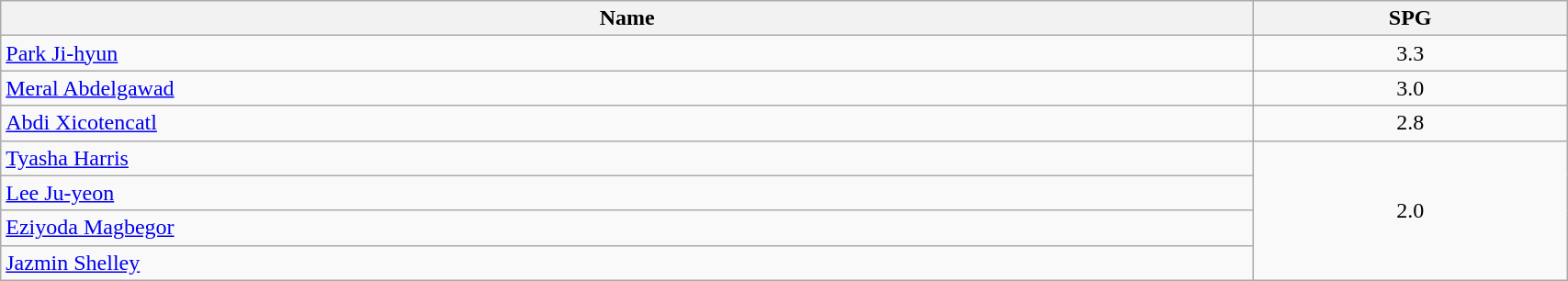<table class=wikitable width="90%">
<tr>
<th width="80%">Name</th>
<th width="20%">SPG</th>
</tr>
<tr>
<td> <a href='#'>Park Ji-hyun</a></td>
<td align=center>3.3</td>
</tr>
<tr>
<td> <a href='#'>Meral Abdelgawad</a></td>
<td align=center>3.0</td>
</tr>
<tr>
<td> <a href='#'>Abdi Xicotencatl</a></td>
<td align=center>2.8</td>
</tr>
<tr>
<td> <a href='#'>Tyasha Harris</a></td>
<td align=center rowspan=4>2.0</td>
</tr>
<tr>
<td> <a href='#'>Lee Ju-yeon</a></td>
</tr>
<tr>
<td> <a href='#'>Eziyoda Magbegor</a></td>
</tr>
<tr>
<td> <a href='#'>Jazmin Shelley</a></td>
</tr>
</table>
